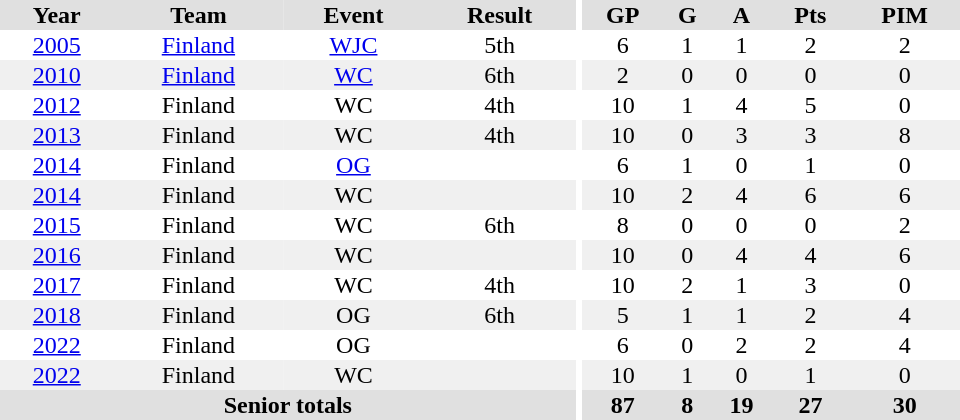<table border="0" cellpadding="1" cellspacing="0" ID="Table3" style="text-align:center; width:40em">
<tr ALIGN="center" bgcolor="#e0e0e0">
<th>Year</th>
<th>Team</th>
<th>Event</th>
<th>Result</th>
<th rowspan="99" bgcolor="#ffffff"></th>
<th>GP</th>
<th>G</th>
<th>A</th>
<th>Pts</th>
<th>PIM</th>
</tr>
<tr>
<td><a href='#'>2005</a></td>
<td><a href='#'>Finland</a></td>
<td><a href='#'>WJC</a></td>
<td>5th</td>
<td>6</td>
<td>1</td>
<td>1</td>
<td>2</td>
<td>2</td>
</tr>
<tr bgcolor="#f0f0f0">
<td><a href='#'>2010</a></td>
<td><a href='#'>Finland</a></td>
<td><a href='#'>WC</a></td>
<td>6th</td>
<td>2</td>
<td>0</td>
<td>0</td>
<td>0</td>
<td>0</td>
</tr>
<tr>
<td><a href='#'>2012</a></td>
<td>Finland</td>
<td>WC</td>
<td>4th</td>
<td>10</td>
<td>1</td>
<td>4</td>
<td>5</td>
<td>0</td>
</tr>
<tr bgcolor="#f0f0f0">
<td><a href='#'>2013</a></td>
<td>Finland</td>
<td>WC</td>
<td>4th</td>
<td>10</td>
<td>0</td>
<td>3</td>
<td>3</td>
<td>8</td>
</tr>
<tr>
<td><a href='#'>2014</a></td>
<td>Finland</td>
<td><a href='#'>OG</a></td>
<td></td>
<td>6</td>
<td>1</td>
<td>0</td>
<td>1</td>
<td>0</td>
</tr>
<tr bgcolor="#f0f0f0">
<td><a href='#'>2014</a></td>
<td>Finland</td>
<td>WC</td>
<td></td>
<td>10</td>
<td>2</td>
<td>4</td>
<td>6</td>
<td>6</td>
</tr>
<tr>
<td><a href='#'>2015</a></td>
<td>Finland</td>
<td>WC</td>
<td>6th</td>
<td>8</td>
<td>0</td>
<td>0</td>
<td>0</td>
<td>2</td>
</tr>
<tr bgcolor="#f0f0f0">
<td><a href='#'>2016</a></td>
<td>Finland</td>
<td>WC</td>
<td></td>
<td>10</td>
<td>0</td>
<td>4</td>
<td>4</td>
<td>6</td>
</tr>
<tr>
<td><a href='#'>2017</a></td>
<td>Finland</td>
<td>WC</td>
<td>4th</td>
<td>10</td>
<td>2</td>
<td>1</td>
<td>3</td>
<td>0</td>
</tr>
<tr bgcolor="#f0f0f0">
<td><a href='#'>2018</a></td>
<td>Finland</td>
<td>OG</td>
<td>6th</td>
<td>5</td>
<td>1</td>
<td>1</td>
<td>2</td>
<td>4</td>
</tr>
<tr>
<td><a href='#'>2022</a></td>
<td>Finland</td>
<td>OG</td>
<td></td>
<td>6</td>
<td>0</td>
<td>2</td>
<td>2</td>
<td>4</td>
</tr>
<tr bgcolor="#f0f0f0">
<td><a href='#'>2022</a></td>
<td>Finland</td>
<td>WC</td>
<td></td>
<td>10</td>
<td>1</td>
<td>0</td>
<td>1</td>
<td>0</td>
</tr>
<tr bgcolor="#e0e0e0">
<th colspan="4">Senior totals</th>
<th>87</th>
<th>8</th>
<th>19</th>
<th>27</th>
<th>30</th>
</tr>
</table>
